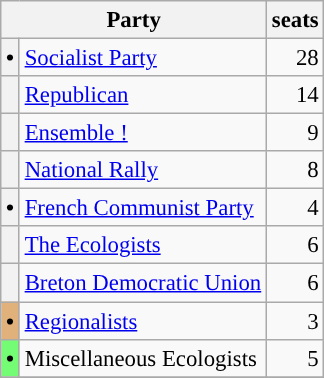<table class="wikitable" style="font-size: 95%;">
<tr>
<th colspan=2>Party</th>
<th>seats</th>
</tr>
<tr>
<th style="background-color: "><span>•</span></th>
<td><a href='#'>Socialist Party</a></td>
<td align="right">28</td>
</tr>
<tr>
<th style="background-color: "></th>
<td><a href='#'>Republican</a></td>
<td align="right">14</td>
</tr>
<tr>
<th style="background-color: "></th>
<td><a href='#'>Ensemble !</a></td>
<td align="right">9</td>
</tr>
<tr>
<th style="background-color: "></th>
<td><a href='#'>National Rally</a></td>
<td align="right">8</td>
</tr>
<tr>
<th style="background-color: "><span>•</span></th>
<td><a href='#'>French Communist Party</a></td>
<td align="right">4</td>
</tr>
<tr>
<th style="background-color: "></th>
<td><a href='#'>The Ecologists</a></td>
<td align="right">6</td>
</tr>
<tr>
<th style="background-color: "></th>
<td><a href='#'>Breton Democratic Union</a></td>
<td align="right">6</td>
</tr>
<tr>
<th style="background-color: #E1B17B"><span>•</span></th>
<td><a href='#'>Regionalists</a></td>
<td align="right">3</td>
</tr>
<tr>
<th style="background-color: #74FC74"><span>•</span></th>
<td>Miscellaneous Ecologists</td>
<td align="right">5</td>
</tr>
<tr>
</tr>
</table>
